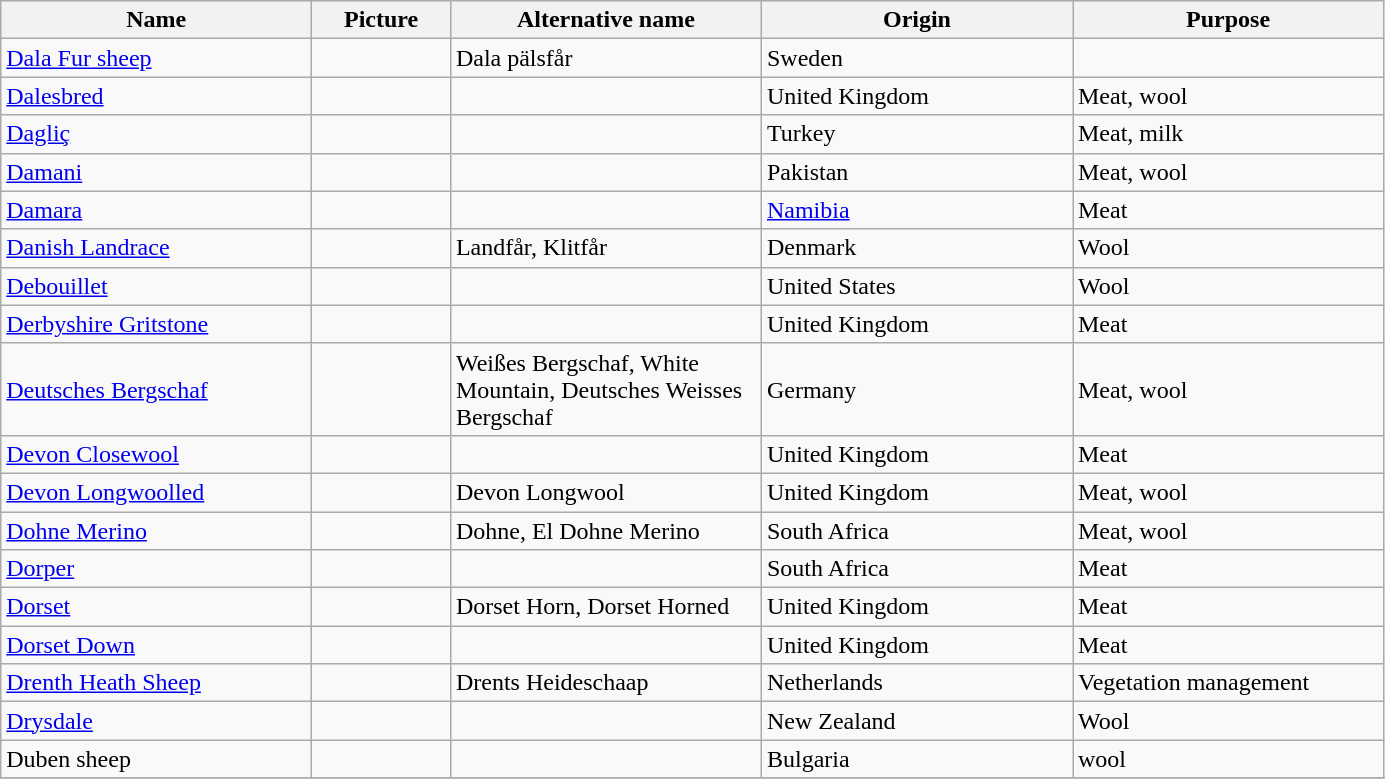<table class="wikitable sortable">
<tr>
<th width="200">Name</th>
<th width="85">Picture</th>
<th width="200">Alternative name</th>
<th width="200">Origin</th>
<th width="200">Purpose</th>
</tr>
<tr>
<td><a href='#'>Dala Fur sheep</a></td>
<td></td>
<td>Dala pälsfår</td>
<td>Sweden</td>
<td></td>
</tr>
<tr>
<td><a href='#'>Dalesbred</a></td>
<td></td>
<td></td>
<td>United Kingdom</td>
<td>Meat, wool</td>
</tr>
<tr>
<td><a href='#'>Dagliç</a></td>
<td></td>
<td></td>
<td>Turkey</td>
<td>Meat, milk</td>
</tr>
<tr>
<td><a href='#'>Damani</a></td>
<td></td>
<td></td>
<td>Pakistan</td>
<td>Meat, wool</td>
</tr>
<tr>
<td><a href='#'>Damara</a></td>
<td></td>
<td></td>
<td><a href='#'>Namibia</a></td>
<td>Meat</td>
</tr>
<tr>
<td><a href='#'>Danish Landrace</a></td>
<td></td>
<td>Landfår, Klitfår</td>
<td>Denmark</td>
<td>Wool</td>
</tr>
<tr>
<td><a href='#'>Debouillet</a></td>
<td></td>
<td></td>
<td>United States</td>
<td>Wool</td>
</tr>
<tr>
<td><a href='#'>Derbyshire Gritstone</a></td>
<td></td>
<td></td>
<td>United Kingdom</td>
<td>Meat</td>
</tr>
<tr>
<td><a href='#'>Deutsches Bergschaf</a></td>
<td></td>
<td>Weißes Bergschaf, White Mountain, Deutsches Weisses Bergschaf</td>
<td>Germany</td>
<td>Meat, wool</td>
</tr>
<tr>
<td><a href='#'>Devon Closewool</a></td>
<td></td>
<td></td>
<td>United Kingdom</td>
<td>Meat</td>
</tr>
<tr>
<td><a href='#'>Devon Longwoolled</a></td>
<td></td>
<td>Devon Longwool</td>
<td>United Kingdom</td>
<td>Meat, wool</td>
</tr>
<tr>
<td><a href='#'>Dohne Merino</a></td>
<td></td>
<td>Dohne, El Dohne Merino</td>
<td>South Africa</td>
<td>Meat, wool</td>
</tr>
<tr>
<td><a href='#'>Dorper</a></td>
<td></td>
<td></td>
<td>South Africa</td>
<td>Meat</td>
</tr>
<tr>
<td><a href='#'>Dorset</a></td>
<td></td>
<td>Dorset Horn, Dorset Horned</td>
<td>United Kingdom</td>
<td>Meat</td>
</tr>
<tr>
<td><a href='#'>Dorset Down</a></td>
<td></td>
<td></td>
<td>United Kingdom</td>
<td>Meat</td>
</tr>
<tr>
<td><a href='#'>Drenth Heath Sheep</a></td>
<td></td>
<td>Drents Heideschaap</td>
<td>Netherlands</td>
<td>Vegetation management</td>
</tr>
<tr>
<td><a href='#'>Drysdale</a></td>
<td></td>
<td></td>
<td>New Zealand</td>
<td>Wool</td>
</tr>
<tr>
<td>Duben sheep</td>
<td></td>
<td></td>
<td>Bulgaria</td>
<td>wool</td>
</tr>
<tr>
</tr>
</table>
